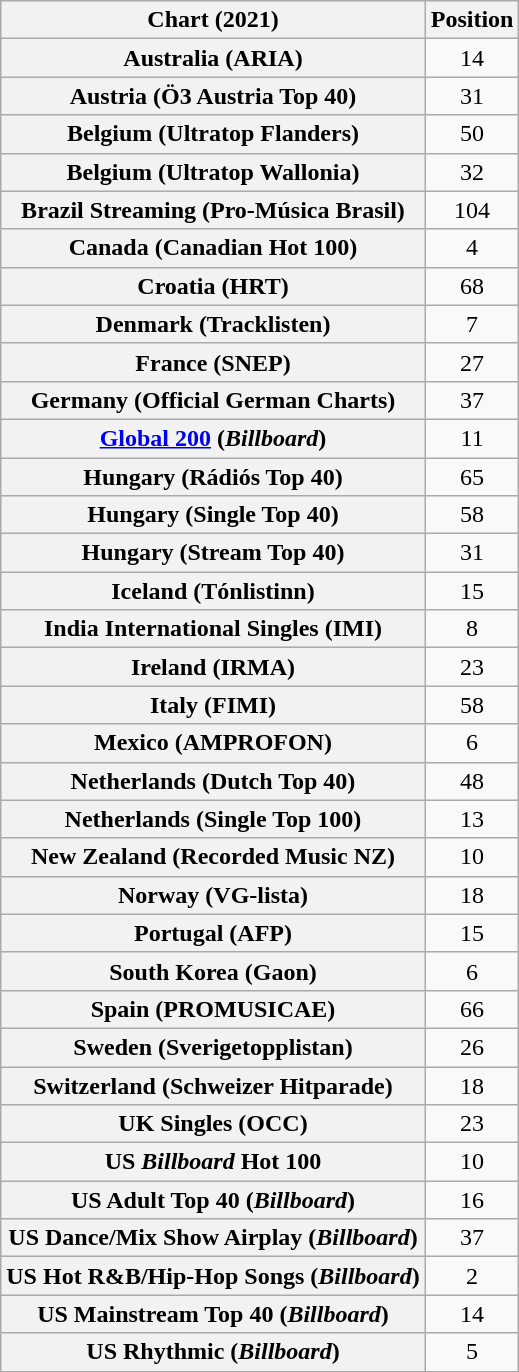<table class="wikitable sortable plainrowheaders" style="text-align:center">
<tr>
<th scope="col">Chart (2021)</th>
<th scope="col">Position</th>
</tr>
<tr>
<th scope="row">Australia (ARIA)</th>
<td>14</td>
</tr>
<tr>
<th scope="row">Austria (Ö3 Austria Top 40)</th>
<td>31</td>
</tr>
<tr>
<th scope="row">Belgium (Ultratop Flanders)</th>
<td>50</td>
</tr>
<tr>
<th scope="row">Belgium (Ultratop Wallonia)</th>
<td>32</td>
</tr>
<tr>
<th scope="row">Brazil Streaming (Pro-Música Brasil)</th>
<td>104</td>
</tr>
<tr>
<th scope="row">Canada (Canadian Hot 100)</th>
<td>4</td>
</tr>
<tr>
<th scope="row">Croatia (HRT)</th>
<td>68</td>
</tr>
<tr>
<th scope="row">Denmark (Tracklisten)</th>
<td>7</td>
</tr>
<tr>
<th scope="row">France (SNEP)</th>
<td>27</td>
</tr>
<tr>
<th scope="row">Germany (Official German Charts)</th>
<td>37</td>
</tr>
<tr>
<th scope="row"><a href='#'>Global 200</a> (<em>Billboard</em>)</th>
<td>11</td>
</tr>
<tr>
<th scope="row">Hungary (Rádiós Top 40)</th>
<td>65</td>
</tr>
<tr>
<th scope="row">Hungary (Single Top 40)</th>
<td>58</td>
</tr>
<tr>
<th scope="row">Hungary (Stream Top 40)</th>
<td>31</td>
</tr>
<tr>
<th scope="row">Iceland (Tónlistinn)</th>
<td>15</td>
</tr>
<tr>
<th scope="row">India International Singles (IMI)</th>
<td>8</td>
</tr>
<tr>
<th scope="row">Ireland (IRMA)</th>
<td>23</td>
</tr>
<tr>
<th scope="row">Italy (FIMI)</th>
<td>58</td>
</tr>
<tr>
<th scope="row">Mexico (AMPROFON)</th>
<td>6</td>
</tr>
<tr>
<th scope="row">Netherlands (Dutch Top 40)</th>
<td>48</td>
</tr>
<tr>
<th scope="row">Netherlands (Single Top 100)</th>
<td>13</td>
</tr>
<tr>
<th scope="row">New Zealand (Recorded Music NZ)</th>
<td>10</td>
</tr>
<tr>
<th scope="row">Norway (VG-lista)</th>
<td>18</td>
</tr>
<tr>
<th scope="row">Portugal (AFP)</th>
<td>15</td>
</tr>
<tr>
<th scope="row">South Korea (Gaon)</th>
<td>6</td>
</tr>
<tr>
<th scope="row">Spain (PROMUSICAE)</th>
<td>66</td>
</tr>
<tr>
<th scope="row">Sweden (Sverigetopplistan)</th>
<td>26</td>
</tr>
<tr>
<th scope="row">Switzerland (Schweizer Hitparade)</th>
<td>18</td>
</tr>
<tr>
<th scope="row">UK Singles (OCC)</th>
<td>23</td>
</tr>
<tr>
<th scope="row">US <em>Billboard</em> Hot 100</th>
<td>10</td>
</tr>
<tr>
<th scope="row">US Adult Top 40 (<em>Billboard</em>)</th>
<td>16</td>
</tr>
<tr>
<th scope="row">US Dance/Mix Show Airplay (<em>Billboard</em>)</th>
<td>37</td>
</tr>
<tr>
<th scope="row">US Hot R&B/Hip-Hop Songs (<em>Billboard</em>)</th>
<td>2</td>
</tr>
<tr>
<th scope="row">US Mainstream Top 40 (<em>Billboard</em>)</th>
<td>14</td>
</tr>
<tr>
<th scope="row">US Rhythmic (<em>Billboard</em>)</th>
<td>5</td>
</tr>
</table>
